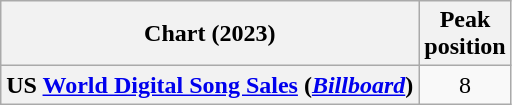<table class="wikitable plainrowheaders" style="text-align:center">
<tr>
<th scope="col">Chart (2023)</th>
<th scope="col">Peak<br>position</th>
</tr>
<tr>
<th scope="row">US <a href='#'>World Digital Song Sales</a> (<em><a href='#'>Billboard</a></em>)</th>
<td>8</td>
</tr>
</table>
